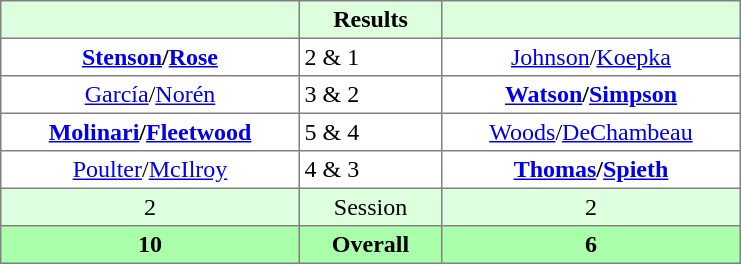<table border="1" cellpadding="3" style="border-collapse:collapse; text-align:center;">
<tr style="background:#dfd;">
<th style="width:12em;"></th>
<th style="width:5.5em;">Results</th>
<th style="width:12em;"></th>
</tr>
<tr>
<td><strong><a href='#'>Stenson</a>/<a href='#'>Rose</a></strong></td>
<td align=left> 2 & 1</td>
<td><a href='#'>Johnson</a>/<a href='#'>Koepka</a></td>
</tr>
<tr>
<td><a href='#'>García</a>/<a href='#'>Norén</a></td>
<td align=left> 3 & 2</td>
<td><strong><a href='#'>Watson</a>/<a href='#'>Simpson</a></strong></td>
</tr>
<tr>
<td><strong><a href='#'>Molinari</a>/<a href='#'>Fleetwood</a></strong></td>
<td align=left> 5 & 4</td>
<td><a href='#'>Woods</a>/<a href='#'>DeChambeau</a></td>
</tr>
<tr>
<td><a href='#'>Poulter</a>/<a href='#'>McIlroy</a></td>
<td align=left> 4 & 3</td>
<td><strong><a href='#'>Thomas</a>/<a href='#'>Spieth</a></strong></td>
</tr>
<tr style="background:#dfd;">
<td>2</td>
<td>Session</td>
<td>2</td>
</tr>
<tr style="background:#afa;">
<th>10</th>
<th>Overall</th>
<th>6</th>
</tr>
</table>
